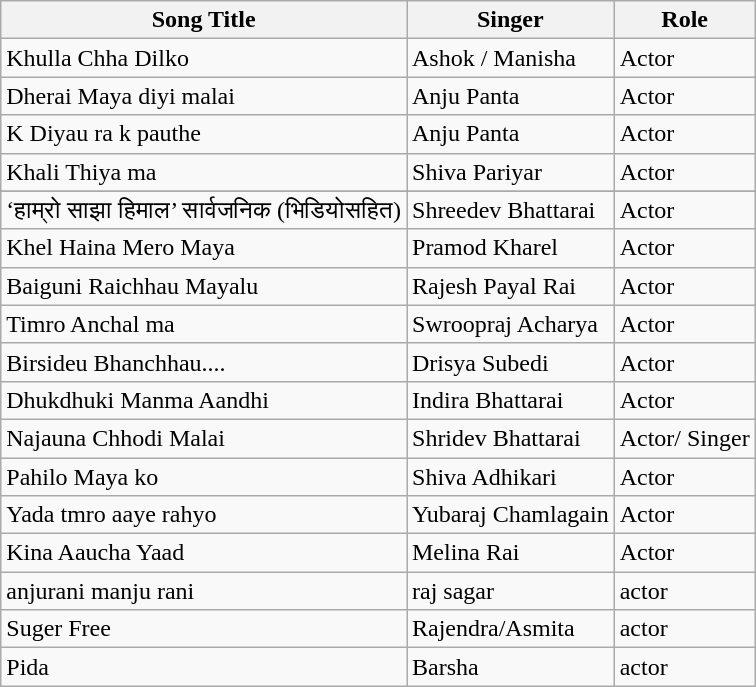<table class="wikitable">
<tr>
<th>Song Title</th>
<th>Singer</th>
<th>Role</th>
</tr>
<tr>
<td>Khulla Chha Dilko</td>
<td>Ashok / Manisha</td>
<td>Actor</td>
</tr>
<tr>
<td>Dherai Maya diyi malai</td>
<td>Anju Panta</td>
<td>Actor</td>
</tr>
<tr>
<td>K Diyau ra k pauthe</td>
<td>Anju Panta</td>
<td>Actor</td>
</tr>
<tr>
<td>Khali Thiya ma</td>
<td>Shiva Pariyar</td>
<td>Actor</td>
</tr>
<tr>
</tr>
<tr>
<td>‘हाम्रो साझा हिमाल’ सार्वजनिक (भिडियोसहित)</td>
<td>Shreedev Bhattarai</td>
<td>Actor</td>
</tr>
<tr>
<td>Khel Haina Mero Maya</td>
<td>Pramod Kharel</td>
<td>Actor</td>
</tr>
<tr>
<td>Baiguni Raichhau Mayalu</td>
<td>Rajesh Payal Rai</td>
<td>Actor</td>
</tr>
<tr>
<td>Timro Anchal ma</td>
<td>Swroopraj Acharya</td>
<td>Actor</td>
</tr>
<tr>
<td>Birsideu Bhanchhau....</td>
<td>Drisya Subedi</td>
<td>Actor</td>
</tr>
<tr>
<td>Dhukdhuki Manma Aandhi</td>
<td>Indira Bhattarai</td>
<td>Actor</td>
</tr>
<tr>
<td>Najauna Chhodi Malai</td>
<td>Shridev Bhattarai</td>
<td>Actor/ Singer</td>
</tr>
<tr>
<td>Pahilo Maya ko</td>
<td>Shiva Adhikari</td>
<td>Actor</td>
</tr>
<tr>
<td>Yada tmro aaye rahyo</td>
<td>Yubaraj Chamlagain</td>
<td>Actor</td>
</tr>
<tr>
<td>Kina Aaucha Yaad</td>
<td>Melina Rai</td>
<td>Actor</td>
</tr>
<tr>
<td>anjurani manju rani</td>
<td>raj sagar</td>
<td>actor</td>
</tr>
<tr>
<td>Suger Free </td>
<td>Rajendra/Asmita</td>
<td>actor</td>
</tr>
<tr>
<td>Pida</td>
<td>Barsha</td>
<td>actor</td>
</tr>
</table>
